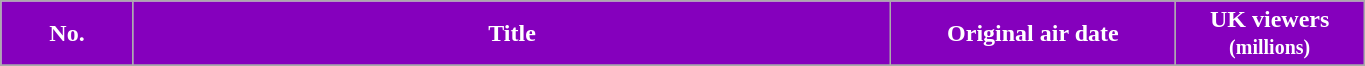<table class="wikitable plainrowheaders" style="width:72%;">
<tr>
<th scope="col" style="background:#8500BD; color:#fff;" width=7%>No.</th>
<th scope="col" style="background:#8500BD; color:#fff;" width=40%>Title</th>
<th scope="col" style="background:#8500BD; color:#fff;" width=15%>Original air date</th>
<th scope="col" style="background:#8500BD; color:#fff;" width=10%>UK viewers<br><small>(millions)</small></th>
</tr>
<tr>
</tr>
</table>
